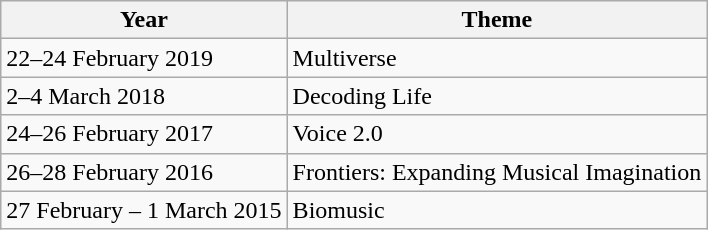<table class="wikitable">
<tr>
<th>Year</th>
<th>Theme</th>
</tr>
<tr>
<td>22–24 February 2019</td>
<td>Multiverse</td>
</tr>
<tr>
<td>2–4 March 2018</td>
<td>Decoding Life</td>
</tr>
<tr>
<td>24–26 February 2017</td>
<td>Voice 2.0</td>
</tr>
<tr>
<td>26–28 February 2016</td>
<td>Frontiers: Expanding Musical Imagination</td>
</tr>
<tr>
<td>27 February – 1 March 2015</td>
<td>Biomusic</td>
</tr>
</table>
